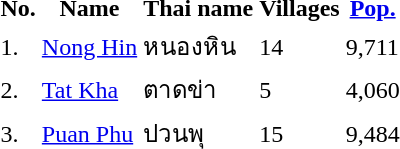<table>
<tr>
<th>No.</th>
<th>Name</th>
<th>Thai name</th>
<th>Villages</th>
<th><a href='#'>Pop.</a></th>
</tr>
<tr>
<td>1.</td>
<td><a href='#'>Nong Hin</a></td>
<td>หนองหิน</td>
<td>14</td>
<td>9,711</td>
<td></td>
</tr>
<tr>
<td>2.</td>
<td><a href='#'>Tat Kha</a></td>
<td>ตาดข่า</td>
<td>5</td>
<td>4,060</td>
<td></td>
</tr>
<tr>
<td>3.</td>
<td><a href='#'>Puan Phu</a></td>
<td>ปวนพุ</td>
<td>15</td>
<td>9,484</td>
<td></td>
</tr>
</table>
